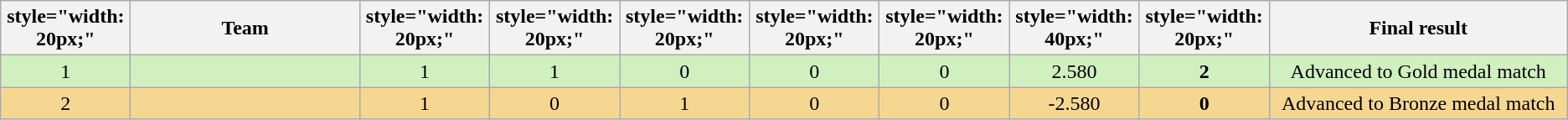<table class="wikitable" border="1" style="text-align: center;">
<tr>
<th>style="width: 20px;"</th>
<th style="width: 175px;">Team</th>
<th>style="width: 20px;"</th>
<th>style="width: 20px;"</th>
<th>style="width: 20px;"</th>
<th>style="width: 20px;"</th>
<th>style="width: 20px;"</th>
<th>style="width: 40px;"</th>
<th>style="width: 20px;"</th>
<th style="width: 230px;">Final result</th>
</tr>
<tr style="background:#D0F0C0;">
<td>1</td>
<td style="text-align:left"></td>
<td>1</td>
<td>1</td>
<td>0</td>
<td>0</td>
<td>0</td>
<td>2.580</td>
<td><strong>2</strong></td>
<td>Advanced to Gold medal match</td>
</tr>
<tr style="background:#F6D792;">
<td>2</td>
<td align=left></td>
<td>1</td>
<td>0</td>
<td>1</td>
<td>0</td>
<td>0</td>
<td>-2.580</td>
<td><strong>0</strong></td>
<td>Advanced to Bronze medal match</td>
</tr>
</table>
